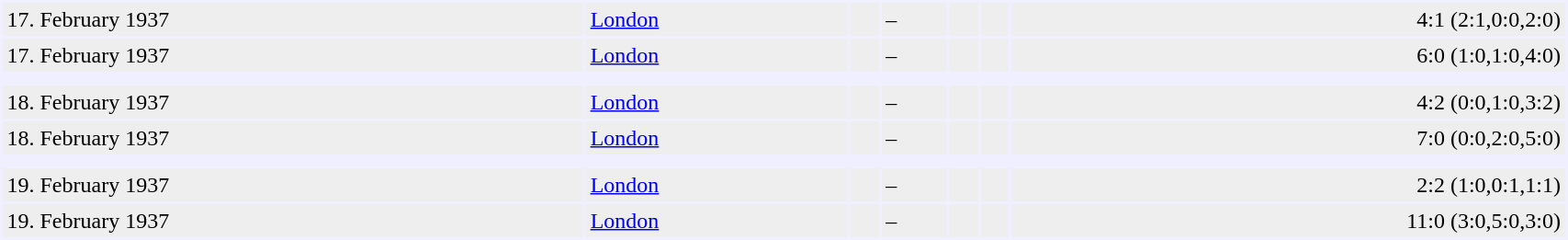<table cellspacing="2" border="0" cellpadding="3" bgcolor="#EFEFFF" width="90%">
<tr>
<td bgcolor="#EEEEEE">17. February 1937</td>
<td bgcolor="#EEEEEE"><a href='#'>London</a></td>
<td bgcolor="#EEEEEE"></td>
<td bgcolor="#EEEEEE">–</td>
<td bgcolor="#EEEEEE"></td>
<td bgcolor="#EEEEEE"></td>
<td bgcolor="#EEEEEE" align="right">4:1 (2:1,0:0,2:0)</td>
</tr>
<tr>
<td bgcolor="#EEEEEE">17. February 1937</td>
<td bgcolor="#EEEEEE"><a href='#'>London</a></td>
<td bgcolor="#EEEEEE"></td>
<td bgcolor="#EEEEEE">–</td>
<td bgcolor="#EEEEEE"></td>
<td bgcolor="#EEEEEE"></td>
<td bgcolor="#EEEEEE" align="right">6:0 (1:0,1:0,4:0)</td>
</tr>
<tr>
<td></td>
</tr>
<tr>
<td bgcolor="#EEEEEE">18. February 1937</td>
<td bgcolor="#EEEEEE"><a href='#'>London</a></td>
<td bgcolor="#EEEEEE"></td>
<td bgcolor="#EEEEEE">–</td>
<td bgcolor="#EEEEEE"></td>
<td bgcolor="#EEEEEE"></td>
<td bgcolor="#EEEEEE" align="right">4:2 (0:0,1:0,3:2)</td>
</tr>
<tr>
<td bgcolor="#EEEEEE">18. February 1937</td>
<td bgcolor="#EEEEEE"><a href='#'>London</a></td>
<td bgcolor="#EEEEEE"></td>
<td bgcolor="#EEEEEE">–</td>
<td bgcolor="#EEEEEE"></td>
<td bgcolor="#EEEEEE"></td>
<td bgcolor="#EEEEEE" align="right">7:0 (0:0,2:0,5:0)</td>
</tr>
<tr>
<td></td>
</tr>
<tr>
<td bgcolor="#EEEEEE">19. February 1937</td>
<td bgcolor="#EEEEEE"><a href='#'>London</a></td>
<td bgcolor="#EEEEEE"></td>
<td bgcolor="#EEEEEE">–</td>
<td bgcolor="#EEEEEE"></td>
<td bgcolor="#EEEEEE"></td>
<td bgcolor="#EEEEEE" align="right">2:2 (1:0,0:1,1:1)</td>
</tr>
<tr>
<td bgcolor="#EEEEEE">19. February 1937</td>
<td bgcolor="#EEEEEE"><a href='#'>London</a></td>
<td bgcolor="#EEEEEE"></td>
<td bgcolor="#EEEEEE">–</td>
<td bgcolor="#EEEEEE"></td>
<td bgcolor="#EEEEEE"></td>
<td bgcolor="#EEEEEE" align="right">11:0 (3:0,5:0,3:0)</td>
</tr>
</table>
